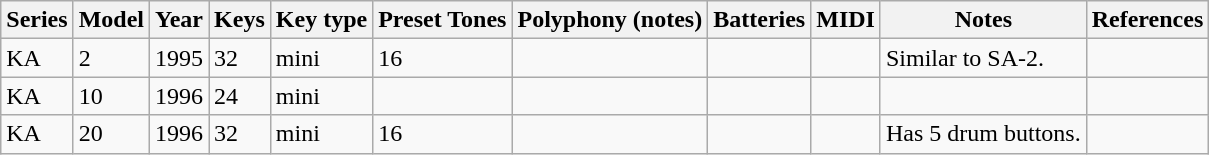<table class="wikitable sortable">
<tr>
<th><strong>Series</strong></th>
<th><strong>Model</strong></th>
<th><strong>Year</strong></th>
<th><strong>Keys</strong></th>
<th><strong>Key type</strong></th>
<th><strong>Preset Tones</strong></th>
<th><strong>Polyphony (notes)</strong></th>
<th><strong>Batteries</strong></th>
<th><strong>MIDI</strong></th>
<th><strong>Notes</strong></th>
<th><strong>References</strong></th>
</tr>
<tr>
<td>KA</td>
<td>2</td>
<td>1995</td>
<td>32</td>
<td>mini</td>
<td>16</td>
<td></td>
<td></td>
<td></td>
<td>Similar to SA-2.</td>
<td></td>
</tr>
<tr>
<td>KA</td>
<td>10</td>
<td>1996</td>
<td>24</td>
<td>mini</td>
<td></td>
<td></td>
<td></td>
<td></td>
<td></td>
<td></td>
</tr>
<tr>
<td>KA</td>
<td>20</td>
<td>1996</td>
<td>32</td>
<td>mini</td>
<td>16</td>
<td></td>
<td></td>
<td></td>
<td>Has 5 drum buttons.</td>
<td></td>
</tr>
</table>
